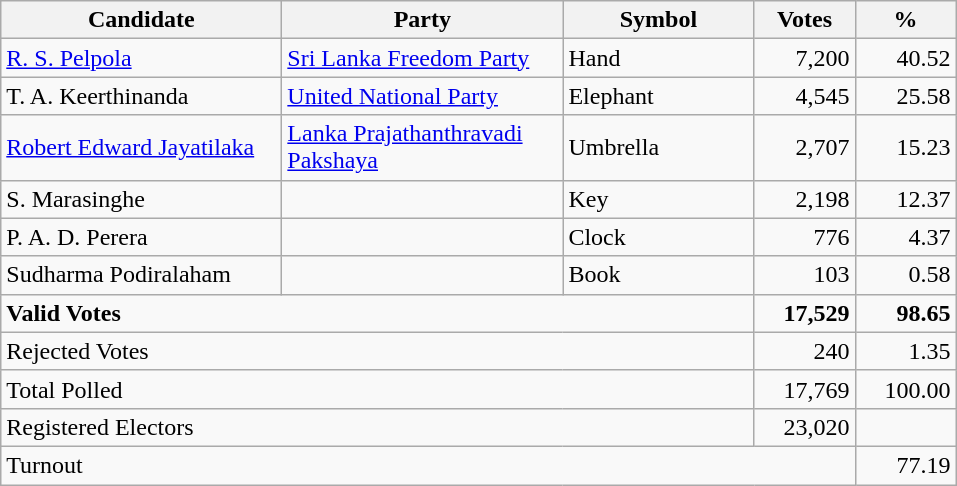<table class="wikitable" border="1" style="text-align:right;">
<tr>
<th align=left width="180">Candidate</th>
<th align=left width="180">Party</th>
<th align=left width="120">Symbol</th>
<th align=left width="60">Votes</th>
<th align=left width="60">%</th>
</tr>
<tr>
<td align=left><a href='#'>R. S. Pelpola</a></td>
<td align=left><a href='#'>Sri Lanka Freedom Party</a></td>
<td align=left>Hand</td>
<td>7,200</td>
<td>40.52</td>
</tr>
<tr>
<td align=left>T. A. Keerthinanda</td>
<td align=left><a href='#'>United National Party</a></td>
<td align=left>Elephant</td>
<td>4,545</td>
<td>25.58</td>
</tr>
<tr>
<td align=left><a href='#'>Robert Edward Jayatilaka</a></td>
<td align=left><a href='#'>Lanka Prajathanthravadi Pakshaya</a></td>
<td align=left>Umbrella</td>
<td>2,707</td>
<td>15.23</td>
</tr>
<tr>
<td align=left>S. Marasinghe</td>
<td align=left></td>
<td align=left>Key</td>
<td>2,198</td>
<td>12.37</td>
</tr>
<tr>
<td align=left>P. A. D. Perera</td>
<td align=left></td>
<td align=left>Clock</td>
<td>776</td>
<td>4.37</td>
</tr>
<tr>
<td align=left>Sudharma Podiralaham</td>
<td align=left></td>
<td align=left>Book</td>
<td>103</td>
<td>0.58</td>
</tr>
<tr>
<td align=left colspan=3><strong>Valid Votes</strong></td>
<td><strong>17,529</strong></td>
<td><strong>98.65</strong></td>
</tr>
<tr>
<td align=left colspan=3>Rejected Votes</td>
<td>240</td>
<td>1.35</td>
</tr>
<tr>
<td align=left colspan=3>Total Polled</td>
<td>17,769</td>
<td>100.00</td>
</tr>
<tr>
<td align=left colspan=3>Registered Electors</td>
<td>23,020</td>
<td></td>
</tr>
<tr>
<td align=left colspan=4>Turnout</td>
<td>77.19</td>
</tr>
</table>
